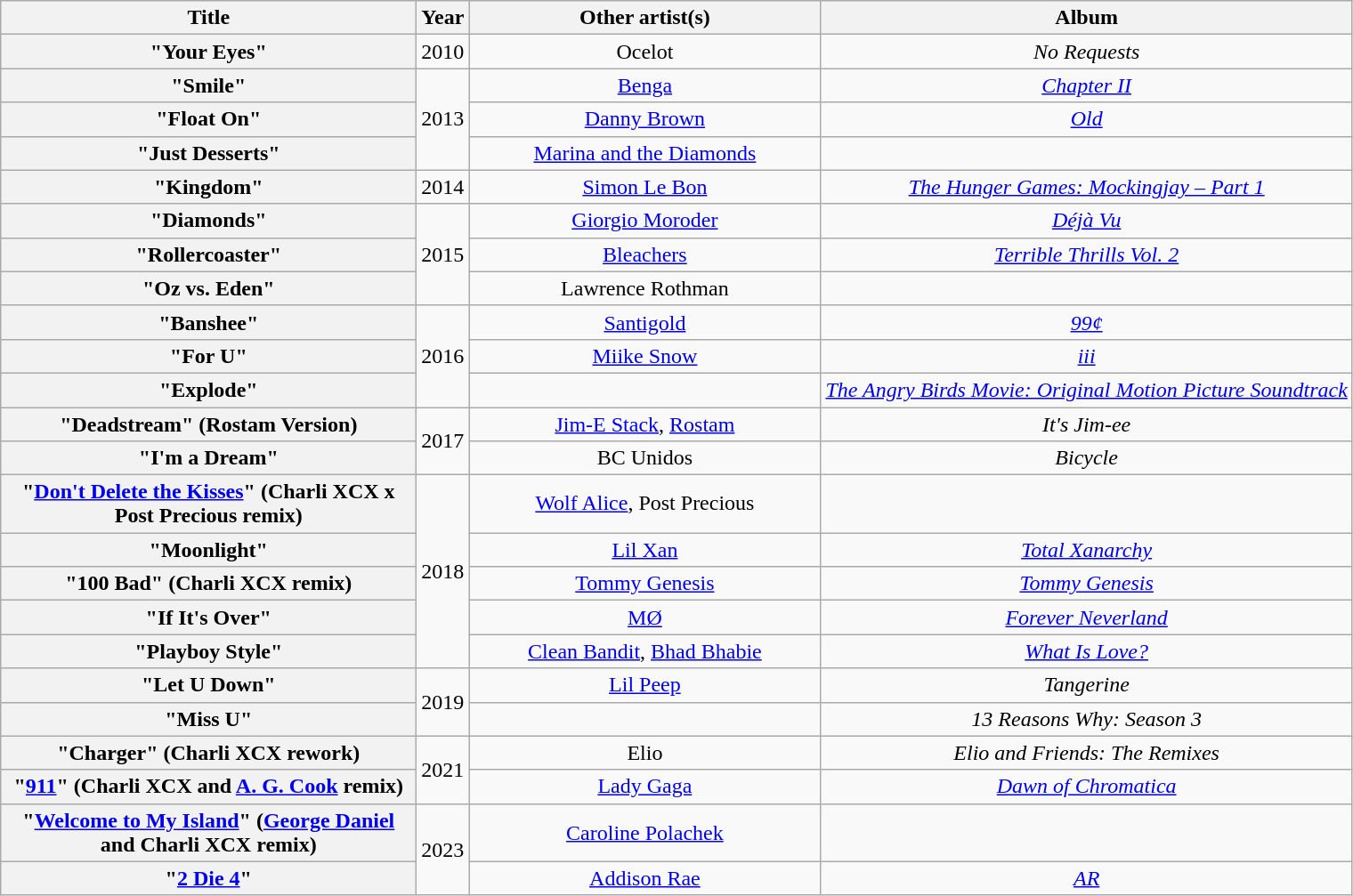<table class="wikitable plainrowheaders" style="text-align:center;">
<tr>
<th scope="col" style="width:19em;">Title</th>
<th scope="col" style="width:1em;">Year</th>
<th scope="col" style="width:16em;">Other artist(s)</th>
<th scope="col">Album</th>
</tr>
<tr>
<th scope="row">"Your Eyes"</th>
<td>2010</td>
<td>Ocelot</td>
<td><em>No Requests</em></td>
</tr>
<tr>
<th scope="row">"Smile"</th>
<td rowspan="3">2013</td>
<td><a href='#'>Benga</a></td>
<td><em><a href='#'>Chapter II</a></em></td>
</tr>
<tr>
<th scope="row">"Float On"</th>
<td><a href='#'>Danny Brown</a></td>
<td><em><a href='#'>Old</a></em></td>
</tr>
<tr>
<th scope="row">"Just Desserts"</th>
<td><a href='#'>Marina and the Diamonds</a></td>
<td></td>
</tr>
<tr>
<th scope="row">"Kingdom"</th>
<td>2014</td>
<td><a href='#'>Simon Le Bon</a></td>
<td><em><a href='#'>The Hunger Games: Mockingjay – Part 1</a></em></td>
</tr>
<tr>
<th scope="row">"Diamonds"</th>
<td rowspan="3">2015</td>
<td><a href='#'>Giorgio Moroder</a></td>
<td><em><a href='#'>Déjà Vu</a></em></td>
</tr>
<tr>
<th scope="row">"Rollercoaster"</th>
<td><a href='#'>Bleachers</a></td>
<td><em><a href='#'>Terrible Thrills Vol. 2</a></em></td>
</tr>
<tr>
<th scope="row">"Oz vs. Eden"</th>
<td>Lawrence Rothman</td>
<td></td>
</tr>
<tr>
<th scope="row">"Banshee"</th>
<td rowspan="3">2016</td>
<td><a href='#'>Santigold</a></td>
<td><em><a href='#'>99¢</a></em></td>
</tr>
<tr>
<th scope="row">"For U"</th>
<td><a href='#'>Miike Snow</a></td>
<td><em><a href='#'>iii</a></em></td>
</tr>
<tr>
<th scope="row">"Explode"</th>
<td></td>
<td><em><a href='#'>The Angry Birds Movie: Original Motion Picture Soundtrack</a></em></td>
</tr>
<tr>
<th scope="row">"Deadstream" (Rostam Version)</th>
<td rowspan="2">2017</td>
<td><a href='#'>Jim-E Stack</a>, <a href='#'>Rostam</a></td>
<td><em>It's Jim-ee</em></td>
</tr>
<tr>
<th scope="row">"I'm a Dream"</th>
<td>BC Unidos</td>
<td><em>Bicycle</em></td>
</tr>
<tr>
<th scope="row">"<a href='#'>Don't Delete the Kisses</a>" (Charli XCX x Post Precious remix)</th>
<td rowspan="5">2018</td>
<td><a href='#'>Wolf Alice</a>, Post Precious</td>
<td></td>
</tr>
<tr>
<th scope="row">"Moonlight"</th>
<td><a href='#'>Lil Xan</a></td>
<td><em><a href='#'>Total Xanarchy</a></em></td>
</tr>
<tr>
<th scope="row">"100 Bad" (Charli XCX remix)</th>
<td><a href='#'>Tommy Genesis</a></td>
<td><em><a href='#'>Tommy Genesis</a></em></td>
</tr>
<tr>
<th scope="row">"If It's Over"</th>
<td><a href='#'>MØ</a></td>
<td><em><a href='#'>Forever Neverland</a></em></td>
</tr>
<tr>
<th scope="row">"Playboy Style"</th>
<td><a href='#'>Clean Bandit</a>, <a href='#'>Bhad Bhabie</a></td>
<td><em><a href='#'>What Is Love?</a></em></td>
</tr>
<tr>
<th scope="row">"Let U Down"</th>
<td rowspan="2">2019</td>
<td><a href='#'>Lil Peep</a></td>
<td><em>Tangerine</em></td>
</tr>
<tr>
<th scope="row">"Miss U"</th>
<td></td>
<td><em>13 Reasons Why: Season 3</em></td>
</tr>
<tr>
<th scope="row">"Charger" (Charli XCX rework)</th>
<td rowspan="2">2021</td>
<td>Elio</td>
<td><em>Elio and Friends: The Remixes</em></td>
</tr>
<tr>
<th scope="row">"<a href='#'>911</a>" (Charli XCX and <a href='#'>A. G. Cook</a> remix)</th>
<td><a href='#'>Lady Gaga</a></td>
<td><em><a href='#'>Dawn of Chromatica</a></em></td>
</tr>
<tr>
<th scope="row">"<a href='#'>Welcome to My Island</a>" (<a href='#'>George Daniel</a> and Charli XCX remix)</th>
<td rowspan="2">2023</td>
<td><a href='#'>Caroline Polachek</a></td>
<td></td>
</tr>
<tr>
<th scope="row">"<a href='#'>2 Die 4</a>"</th>
<td><a href='#'>Addison Rae</a></td>
<td><em><a href='#'>AR</a></em></td>
</tr>
</table>
